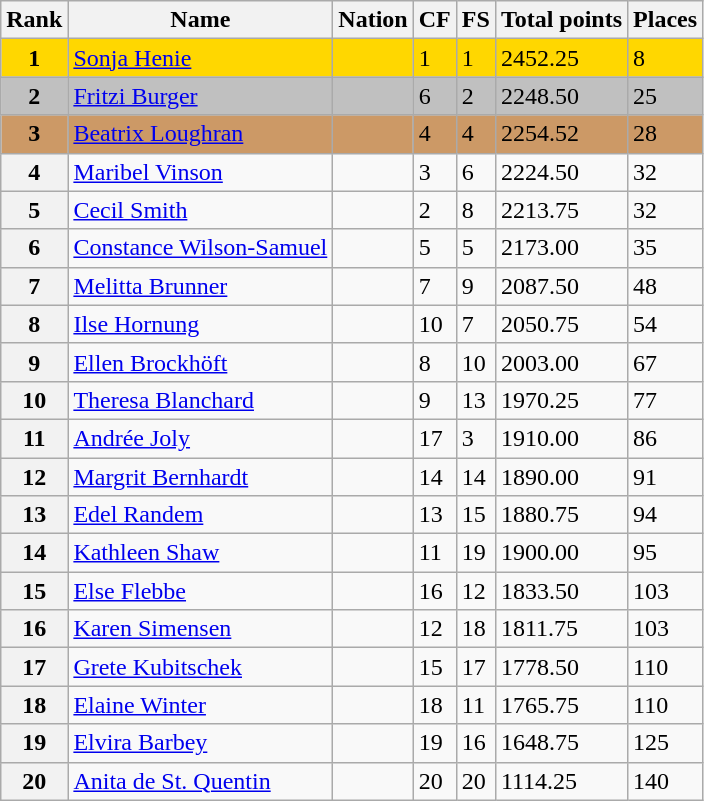<table class=wikitable>
<tr>
<th>Rank</th>
<th>Name</th>
<th>Nation</th>
<th>CF</th>
<th>FS</th>
<th>Total points</th>
<th>Places</th>
</tr>
<tr bgcolor=gold>
<td align=center><strong>1</strong></td>
<td><a href='#'>Sonja Henie</a></td>
<td></td>
<td>1</td>
<td>1</td>
<td>2452.25</td>
<td>8</td>
</tr>
<tr bgcolor=silver>
<td align=center><strong>2</strong></td>
<td><a href='#'>Fritzi Burger</a></td>
<td></td>
<td>6</td>
<td>2</td>
<td>2248.50</td>
<td>25</td>
</tr>
<tr bgcolor=cc9966>
<td align=center><strong>3</strong></td>
<td><a href='#'>Beatrix Loughran</a></td>
<td></td>
<td>4</td>
<td>4</td>
<td>2254.52</td>
<td>28</td>
</tr>
<tr>
<th>4</th>
<td><a href='#'>Maribel Vinson</a></td>
<td></td>
<td>3</td>
<td>6</td>
<td>2224.50</td>
<td>32</td>
</tr>
<tr>
<th>5</th>
<td><a href='#'>Cecil Smith</a></td>
<td></td>
<td>2</td>
<td>8</td>
<td>2213.75</td>
<td>32</td>
</tr>
<tr>
<th>6</th>
<td><a href='#'>Constance Wilson-Samuel</a></td>
<td></td>
<td>5</td>
<td>5</td>
<td>2173.00</td>
<td>35</td>
</tr>
<tr>
<th>7</th>
<td><a href='#'>Melitta Brunner</a></td>
<td></td>
<td>7</td>
<td>9</td>
<td>2087.50</td>
<td>48</td>
</tr>
<tr>
<th>8</th>
<td><a href='#'>Ilse Hornung</a></td>
<td></td>
<td>10</td>
<td>7</td>
<td>2050.75</td>
<td>54</td>
</tr>
<tr>
<th>9</th>
<td><a href='#'>Ellen Brockhöft</a></td>
<td></td>
<td>8</td>
<td>10</td>
<td>2003.00</td>
<td>67</td>
</tr>
<tr>
<th>10</th>
<td><a href='#'>Theresa Blanchard</a></td>
<td></td>
<td>9</td>
<td>13</td>
<td>1970.25</td>
<td>77</td>
</tr>
<tr>
<th>11</th>
<td><a href='#'>Andrée Joly</a></td>
<td></td>
<td>17</td>
<td>3</td>
<td>1910.00</td>
<td>86</td>
</tr>
<tr>
<th>12</th>
<td><a href='#'>Margrit Bernhardt</a></td>
<td></td>
<td>14</td>
<td>14</td>
<td>1890.00</td>
<td>91</td>
</tr>
<tr>
<th>13</th>
<td><a href='#'>Edel Randem</a></td>
<td></td>
<td>13</td>
<td>15</td>
<td>1880.75</td>
<td>94</td>
</tr>
<tr>
<th>14</th>
<td><a href='#'>Kathleen Shaw</a></td>
<td></td>
<td>11</td>
<td>19</td>
<td>1900.00</td>
<td>95</td>
</tr>
<tr>
<th>15</th>
<td><a href='#'>Else Flebbe</a></td>
<td></td>
<td>16</td>
<td>12</td>
<td>1833.50</td>
<td>103</td>
</tr>
<tr>
<th>16</th>
<td><a href='#'>Karen Simensen</a></td>
<td></td>
<td>12</td>
<td>18</td>
<td>1811.75</td>
<td>103</td>
</tr>
<tr>
<th>17</th>
<td><a href='#'>Grete Kubitschek</a></td>
<td></td>
<td>15</td>
<td>17</td>
<td>1778.50</td>
<td>110</td>
</tr>
<tr>
<th>18</th>
<td><a href='#'>Elaine Winter</a></td>
<td></td>
<td>18</td>
<td>11</td>
<td>1765.75</td>
<td>110</td>
</tr>
<tr>
<th>19</th>
<td><a href='#'>Elvira Barbey</a></td>
<td></td>
<td>19</td>
<td>16</td>
<td>1648.75</td>
<td>125</td>
</tr>
<tr>
<th>20</th>
<td><a href='#'>Anita de St. Quentin</a></td>
<td></td>
<td>20</td>
<td>20</td>
<td>1114.25</td>
<td>140</td>
</tr>
</table>
